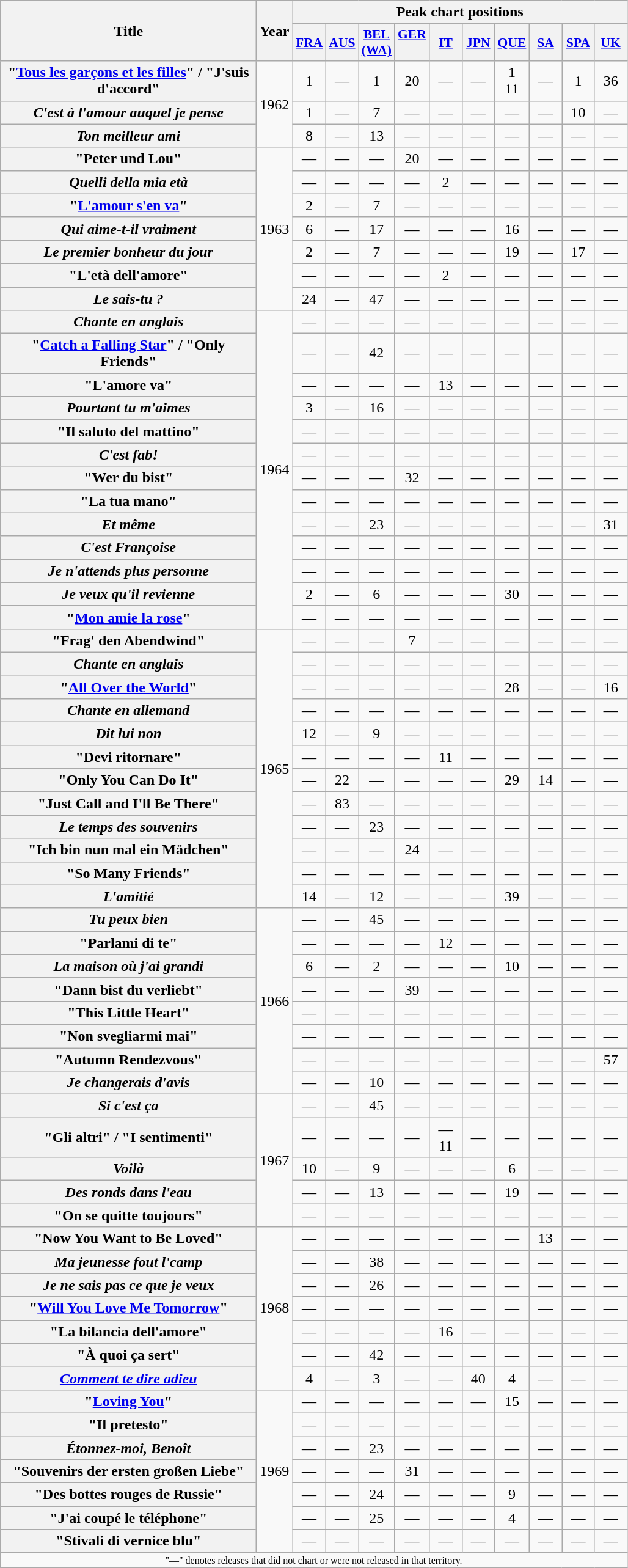<table class="wikitable plainrowheaders" style="text-align:center;">
<tr>
<th rowspan="2" scope="col" style="width:17em;">Title</th>
<th rowspan="2" scope="col" style="width:2em;">Year</th>
<th colspan="10">Peak chart positions</th>
</tr>
<tr>
<th scope="col" style="width:2em;font-size:90%;"><a href='#'>FRA</a><br></th>
<th scope="col" style="width:2em;font-size:90%;"><a href='#'>AUS</a><br></th>
<th scope="col" style="width:2em;font-size:90%;"><a href='#'>BEL (WA)</a><br></th>
<th scope="col" style="width:2em;font-size:90%;"><a href='#'>GER</a><br><br></th>
<th scope="col" style="width:2em;font-size:90%;"><a href='#'>IT</a><br></th>
<th scope="col" style="width:2em;font-size:90%;"><a href='#'>JPN</a><br></th>
<th scope="col" style="width:2em;font-size:90%;"><a href='#'>QUE</a><br></th>
<th scope="col" style="width:2em;font-size:90%;"><a href='#'>SA</a><br></th>
<th scope="col" style="width:2em;font-size:90%;"><a href='#'>SPA</a><br></th>
<th scope="col" style="width:2em;font-size:90%;"><a href='#'>UK</a><br></th>
</tr>
<tr>
<th scope="row">"<a href='#'>Tous les garçons et les filles</a>" / "J'suis d'accord" </th>
<td rowspan="3">1962</td>
<td>1</td>
<td>—</td>
<td>1</td>
<td>20</td>
<td>—</td>
<td>—</td>
<td>1<br>11</td>
<td>—</td>
<td>1</td>
<td>36</td>
</tr>
<tr>
<th scope="row"><em>C'est à l'amour auquel je pense</em></th>
<td>1</td>
<td>—</td>
<td>7</td>
<td>—</td>
<td>—</td>
<td>—</td>
<td>—</td>
<td>—</td>
<td>10</td>
<td>—</td>
</tr>
<tr>
<th scope="row"><em>Ton meilleur ami</em></th>
<td>8</td>
<td>—</td>
<td>13</td>
<td>—</td>
<td>—</td>
<td>—</td>
<td>—</td>
<td>—</td>
<td>—</td>
<td>—</td>
</tr>
<tr>
<th scope="row">"Peter und Lou" </th>
<td rowspan="7">1963</td>
<td>—</td>
<td>—</td>
<td>—</td>
<td>20</td>
<td>—</td>
<td>—</td>
<td>—</td>
<td>—</td>
<td>—</td>
<td>—</td>
</tr>
<tr>
<th scope="row"><em>Quelli della mia età</em> </th>
<td>—</td>
<td>—</td>
<td>—</td>
<td>—</td>
<td>2</td>
<td>—</td>
<td>—</td>
<td>—</td>
<td>—</td>
<td>—</td>
</tr>
<tr>
<th scope="row">"<a href='#'>L'amour s'en va</a>"</th>
<td>2</td>
<td>—</td>
<td>7</td>
<td>—</td>
<td>—</td>
<td>—</td>
<td>—</td>
<td>—</td>
<td>—</td>
<td>—</td>
</tr>
<tr>
<th scope="row"><em>Qui aime-t-il vraiment</em> </th>
<td>6</td>
<td>—</td>
<td>17</td>
<td>—</td>
<td>—</td>
<td>—</td>
<td>16</td>
<td>—</td>
<td>—</td>
<td>—</td>
</tr>
<tr>
<th scope="row"><em>Le premier bonheur du jour</em></th>
<td>2</td>
<td>—</td>
<td>7</td>
<td>—</td>
<td>—</td>
<td>—</td>
<td>19</td>
<td>—</td>
<td>17</td>
<td>—</td>
</tr>
<tr>
<th scope="row">"L'età dell'amore" </th>
<td>—</td>
<td>—</td>
<td>—</td>
<td>—</td>
<td>2</td>
<td>—</td>
<td>—</td>
<td>—</td>
<td>—</td>
<td>—</td>
</tr>
<tr>
<th scope="row"><em>Le sais-tu ?</em></th>
<td>24</td>
<td>—</td>
<td>47</td>
<td>—</td>
<td>—</td>
<td>—</td>
<td>—</td>
<td>—</td>
<td>—</td>
<td>—</td>
</tr>
<tr>
<th scope="row"><em>Chante en anglais</em> </th>
<td rowspan="13">1964</td>
<td>—</td>
<td>—</td>
<td>—</td>
<td>—</td>
<td>—</td>
<td>—</td>
<td>—</td>
<td>—</td>
<td>—</td>
<td>—</td>
</tr>
<tr>
<th scope="row">"<a href='#'>Catch a Falling Star</a>" / "Only Friends" </th>
<td>—</td>
<td>—</td>
<td>42</td>
<td>—</td>
<td>—</td>
<td>—</td>
<td>—</td>
<td>—</td>
<td>—</td>
<td>—</td>
</tr>
<tr>
<th scope="row">"L'amore va" </th>
<td>—</td>
<td>—</td>
<td>—</td>
<td>—</td>
<td>13</td>
<td>—</td>
<td>—</td>
<td>—</td>
<td>—</td>
<td>—</td>
</tr>
<tr>
<th scope="row"><em>Pourtant tu m'aimes</em></th>
<td>3</td>
<td>—</td>
<td>16</td>
<td>—</td>
<td>—</td>
<td>—</td>
<td>—</td>
<td>—</td>
<td>—</td>
<td>—</td>
</tr>
<tr>
<th scope="row">"Il saluto del mattino" </th>
<td>—</td>
<td>—</td>
<td>—</td>
<td>—</td>
<td>—</td>
<td>—</td>
<td>—</td>
<td>—</td>
<td>—</td>
<td>—</td>
</tr>
<tr>
<th scope="row"><em>C'est fab!</em> </th>
<td>—</td>
<td>—</td>
<td>—</td>
<td>—</td>
<td>—</td>
<td>—</td>
<td>—</td>
<td>—</td>
<td>—</td>
<td>—</td>
</tr>
<tr>
<th scope="row">"Wer du bist"</th>
<td>—</td>
<td>—</td>
<td>—</td>
<td>32</td>
<td>—</td>
<td>—</td>
<td>—</td>
<td>—</td>
<td>—</td>
<td>—</td>
</tr>
<tr>
<th scope="row">"La tua mano"</th>
<td>—</td>
<td>—</td>
<td>—</td>
<td>—</td>
<td>—</td>
<td>—</td>
<td>—</td>
<td>—</td>
<td>—</td>
<td>—</td>
</tr>
<tr>
<th scope="row"><em>Et même</em></th>
<td>—</td>
<td>—</td>
<td>23</td>
<td>—</td>
<td>—</td>
<td>—</td>
<td>—</td>
<td>—</td>
<td>—</td>
<td>31</td>
</tr>
<tr>
<th scope="row"><em>C'est Françoise</em> </th>
<td>—</td>
<td>—</td>
<td>—</td>
<td>—</td>
<td>—</td>
<td>—</td>
<td>—</td>
<td>—</td>
<td>—</td>
<td>—</td>
</tr>
<tr>
<th scope="row"><em>Je n'attends plus personne</em> </th>
<td>—</td>
<td>—</td>
<td>—</td>
<td>—</td>
<td>—</td>
<td>—</td>
<td>—</td>
<td>—</td>
<td>—</td>
<td>—</td>
</tr>
<tr>
<th scope="row"><em>Je veux qu'il revienne</em> </th>
<td>2</td>
<td>—</td>
<td>6</td>
<td>—</td>
<td>—</td>
<td>—</td>
<td>30</td>
<td>—</td>
<td>—</td>
<td>—</td>
</tr>
<tr>
<th scope="row">"<a href='#'>Mon amie la rose</a>" </th>
<td>—</td>
<td>—</td>
<td>—</td>
<td>—</td>
<td>—</td>
<td>—</td>
<td>—</td>
<td>—</td>
<td>—</td>
<td>—</td>
</tr>
<tr>
<th scope="row">"Frag' den Abendwind"</th>
<td rowspan="12">1965</td>
<td>—</td>
<td>—</td>
<td>—</td>
<td>7</td>
<td>—</td>
<td>—</td>
<td>—</td>
<td>—</td>
<td>—</td>
<td>—</td>
</tr>
<tr>
<th scope="row"><em>Chante en anglais</em> </th>
<td>—</td>
<td>—</td>
<td>—</td>
<td>—</td>
<td>—</td>
<td>—</td>
<td>—</td>
<td>—</td>
<td>—</td>
<td>—</td>
</tr>
<tr>
<th scope="row">"<a href='#'>All Over the World</a>" </th>
<td>—</td>
<td>—</td>
<td>—</td>
<td>—</td>
<td>—</td>
<td>—</td>
<td>28</td>
<td>—</td>
<td>—</td>
<td>16</td>
</tr>
<tr>
<th scope="row"><em>Chante en allemand</em></th>
<td>—</td>
<td>—</td>
<td>—</td>
<td>—</td>
<td>—</td>
<td>—</td>
<td>—</td>
<td>—</td>
<td>—</td>
<td>—</td>
</tr>
<tr>
<th scope="row"><em>Dit lui non</em></th>
<td>12</td>
<td>—</td>
<td>9</td>
<td>—</td>
<td>—</td>
<td>—</td>
<td>—</td>
<td>—</td>
<td>—</td>
<td>—</td>
</tr>
<tr>
<th scope="row">"Devi ritornare" </th>
<td>—</td>
<td>—</td>
<td>—</td>
<td>—</td>
<td>11</td>
<td>—</td>
<td>—</td>
<td>—</td>
<td>—</td>
<td>—</td>
</tr>
<tr>
<th scope="row">"Only You Can Do It"</th>
<td>—</td>
<td>22</td>
<td>—</td>
<td>—</td>
<td>—</td>
<td>—</td>
<td>29</td>
<td>14</td>
<td>—</td>
<td>—</td>
</tr>
<tr>
<th scope="row">"Just Call and I'll Be There"</th>
<td>—</td>
<td>83</td>
<td>—</td>
<td>—</td>
<td>—</td>
<td>—</td>
<td>—</td>
<td>—</td>
<td>—</td>
<td>—</td>
</tr>
<tr>
<th scope="row"><em>Le temps des souvenirs</em></th>
<td>—</td>
<td>—</td>
<td>23</td>
<td>—</td>
<td>—</td>
<td>—</td>
<td>—</td>
<td>—</td>
<td>—</td>
<td>—</td>
</tr>
<tr>
<th scope="row">"Ich bin nun mal ein Mädchen" </th>
<td>—</td>
<td>—</td>
<td>—</td>
<td>24</td>
<td>—</td>
<td>—</td>
<td>—</td>
<td>—</td>
<td>—</td>
<td>—</td>
</tr>
<tr>
<th scope="row">"So Many Friends" </th>
<td>—</td>
<td>—</td>
<td>—</td>
<td>—</td>
<td>—</td>
<td>—</td>
<td>—</td>
<td>—</td>
<td>—</td>
<td>—</td>
</tr>
<tr>
<th scope="row"><em>L'amitié</em></th>
<td>14</td>
<td>—</td>
<td>12</td>
<td>—</td>
<td>—</td>
<td>—</td>
<td>39</td>
<td>—</td>
<td>—</td>
<td>—</td>
</tr>
<tr>
<th scope="row"><em>Tu peux bien</em></th>
<td rowspan="8">1966</td>
<td>—</td>
<td>—</td>
<td>45</td>
<td>—</td>
<td>—</td>
<td>—</td>
<td>—</td>
<td>—</td>
<td>—</td>
<td>—</td>
</tr>
<tr>
<th scope="row">"Parlami di te"</th>
<td>—</td>
<td>—</td>
<td>—</td>
<td>—</td>
<td>12</td>
<td>—</td>
<td>—</td>
<td>—</td>
<td>—</td>
<td>—</td>
</tr>
<tr>
<th scope="row"><em>La maison où j'ai grandi</em></th>
<td>6</td>
<td>—</td>
<td>2</td>
<td>—</td>
<td>—</td>
<td>—</td>
<td>10</td>
<td>—</td>
<td>—</td>
<td>—</td>
</tr>
<tr>
<th scope="row">"Dann bist du verliebt"</th>
<td>—</td>
<td>—</td>
<td>—</td>
<td>39</td>
<td>—</td>
<td>—</td>
<td>—</td>
<td>—</td>
<td>—</td>
<td>—</td>
</tr>
<tr>
<th scope="row">"This Little Heart" </th>
<td>—</td>
<td>—</td>
<td>—</td>
<td>—</td>
<td>—</td>
<td>—</td>
<td>—</td>
<td>—</td>
<td>—</td>
<td>—</td>
</tr>
<tr>
<th scope="row">"Non svegliarmi mai" </th>
<td>—</td>
<td>—</td>
<td>—</td>
<td>—</td>
<td>—</td>
<td>—</td>
<td>—</td>
<td>—</td>
<td>—</td>
<td>—</td>
</tr>
<tr>
<th scope="row">"Autumn Rendezvous"</th>
<td>—</td>
<td>—</td>
<td>—</td>
<td>—</td>
<td>—</td>
<td>—</td>
<td>—</td>
<td>—</td>
<td>—</td>
<td>57</td>
</tr>
<tr>
<th scope="row"><em>Je changerais d'avis</em></th>
<td>—</td>
<td>—</td>
<td>10</td>
<td>—</td>
<td>—</td>
<td>—</td>
<td>—</td>
<td>—</td>
<td>—</td>
<td>—</td>
</tr>
<tr>
<th scope="row"><em>Si c'est ça</em></th>
<td rowspan="5">1967</td>
<td>—</td>
<td>—</td>
<td>45</td>
<td>—</td>
<td>—</td>
<td>—</td>
<td>—</td>
<td>—</td>
<td>—</td>
<td>—</td>
</tr>
<tr>
<th scope="row">"Gli altri" / "I sentimenti" </th>
<td>—</td>
<td>—</td>
<td>—</td>
<td>—</td>
<td>—<br>11</td>
<td>—</td>
<td>—</td>
<td>—</td>
<td>—</td>
<td>—</td>
</tr>
<tr>
<th scope="row"><em>Voilà</em></th>
<td>10</td>
<td>—</td>
<td>9</td>
<td>—</td>
<td>—</td>
<td>—</td>
<td>6</td>
<td>—</td>
<td>—</td>
<td>—</td>
</tr>
<tr>
<th scope="row"><em>Des ronds dans l'eau</em></th>
<td>—</td>
<td>—</td>
<td>13</td>
<td>—</td>
<td>—</td>
<td>—</td>
<td>19</td>
<td>—</td>
<td>—</td>
<td>—</td>
</tr>
<tr>
<th scope="row">"On se quitte toujours"</th>
<td>—</td>
<td>—</td>
<td>—</td>
<td>—</td>
<td>—</td>
<td>—</td>
<td>—</td>
<td>—</td>
<td>—</td>
<td>—</td>
</tr>
<tr>
<th scope="row">"Now You Want to Be Loved" </th>
<td rowspan="7">1968</td>
<td>—</td>
<td>—</td>
<td>—</td>
<td>—</td>
<td>—</td>
<td>—</td>
<td>—</td>
<td>13</td>
<td>—</td>
<td>—</td>
</tr>
<tr>
<th scope="row"><em>Ma jeunesse fout l'camp</em></th>
<td>—</td>
<td>—</td>
<td>38</td>
<td>—</td>
<td>—</td>
<td>—</td>
<td>—</td>
<td>—</td>
<td>—</td>
<td>—</td>
</tr>
<tr>
<th scope="row"><em>Je ne sais pas ce que je veux</em> </th>
<td>—</td>
<td>—</td>
<td>26</td>
<td>—</td>
<td>—</td>
<td>—</td>
<td>—</td>
<td>—</td>
<td>—</td>
<td>—</td>
</tr>
<tr>
<th scope="row">"<a href='#'>Will You Love Me Tomorrow</a>"</th>
<td>—</td>
<td>—</td>
<td>—</td>
<td>—</td>
<td>—</td>
<td>—</td>
<td>—</td>
<td>—</td>
<td>—</td>
<td>—</td>
</tr>
<tr>
<th scope="row">"La bilancia dell'amore" </th>
<td>—</td>
<td>—</td>
<td>—</td>
<td>—</td>
<td>16</td>
<td>—</td>
<td>—</td>
<td>—</td>
<td>—</td>
<td>—</td>
</tr>
<tr>
<th scope="row">"À quoi ça sert"</th>
<td>—</td>
<td>—</td>
<td>42</td>
<td>—</td>
<td>—</td>
<td>—</td>
<td>—</td>
<td>—</td>
<td>—</td>
<td>—</td>
</tr>
<tr>
<th scope="row"><em><a href='#'>Comment te dire adieu</a></em></th>
<td>4</td>
<td>—</td>
<td>3</td>
<td>—</td>
<td>—</td>
<td>40</td>
<td>4</td>
<td>—</td>
<td>—</td>
<td>—</td>
</tr>
<tr>
<th scope="row">"<a href='#'>Loving You</a>"</th>
<td rowspan="7">1969</td>
<td>—</td>
<td>—</td>
<td>—</td>
<td>—</td>
<td>—</td>
<td>—</td>
<td>15</td>
<td>—</td>
<td>—</td>
<td>—</td>
</tr>
<tr>
<th scope="row">"Il pretesto" </th>
<td>—</td>
<td>—</td>
<td>—</td>
<td>—</td>
<td>—</td>
<td>—</td>
<td>—</td>
<td>—</td>
<td>—</td>
<td>—</td>
</tr>
<tr>
<th scope="row"><em>Étonnez-moi, Benoît</em></th>
<td>—</td>
<td>—</td>
<td>23</td>
<td>—</td>
<td>—</td>
<td>—</td>
<td>—</td>
<td>—</td>
<td>—</td>
<td>—</td>
</tr>
<tr>
<th scope="row">"Souvenirs der ersten großen Liebe"</th>
<td>—</td>
<td>—</td>
<td>—</td>
<td>31</td>
<td>—</td>
<td>—</td>
<td>—</td>
<td>—</td>
<td>—</td>
<td>—</td>
</tr>
<tr>
<th scope="row">"Des bottes rouges de Russie"</th>
<td>—</td>
<td>—</td>
<td>24</td>
<td>—</td>
<td>—</td>
<td>—</td>
<td>9</td>
<td>—</td>
<td>—</td>
<td>—</td>
</tr>
<tr>
<th scope="row">"J'ai coupé le téléphone"</th>
<td>—</td>
<td>—</td>
<td>25</td>
<td>—</td>
<td>—</td>
<td>—</td>
<td>4</td>
<td>—</td>
<td>—</td>
<td>—</td>
</tr>
<tr>
<th scope="row">"Stivali di vernice blu"</th>
<td>—</td>
<td>—</td>
<td>—</td>
<td>—</td>
<td>—</td>
<td>—</td>
<td>—</td>
<td>—</td>
<td>—</td>
<td>—</td>
</tr>
<tr>
<td colspan="12" style="font-size:8pt">"—" denotes releases that did not chart or were not released in that territory.</td>
</tr>
</table>
